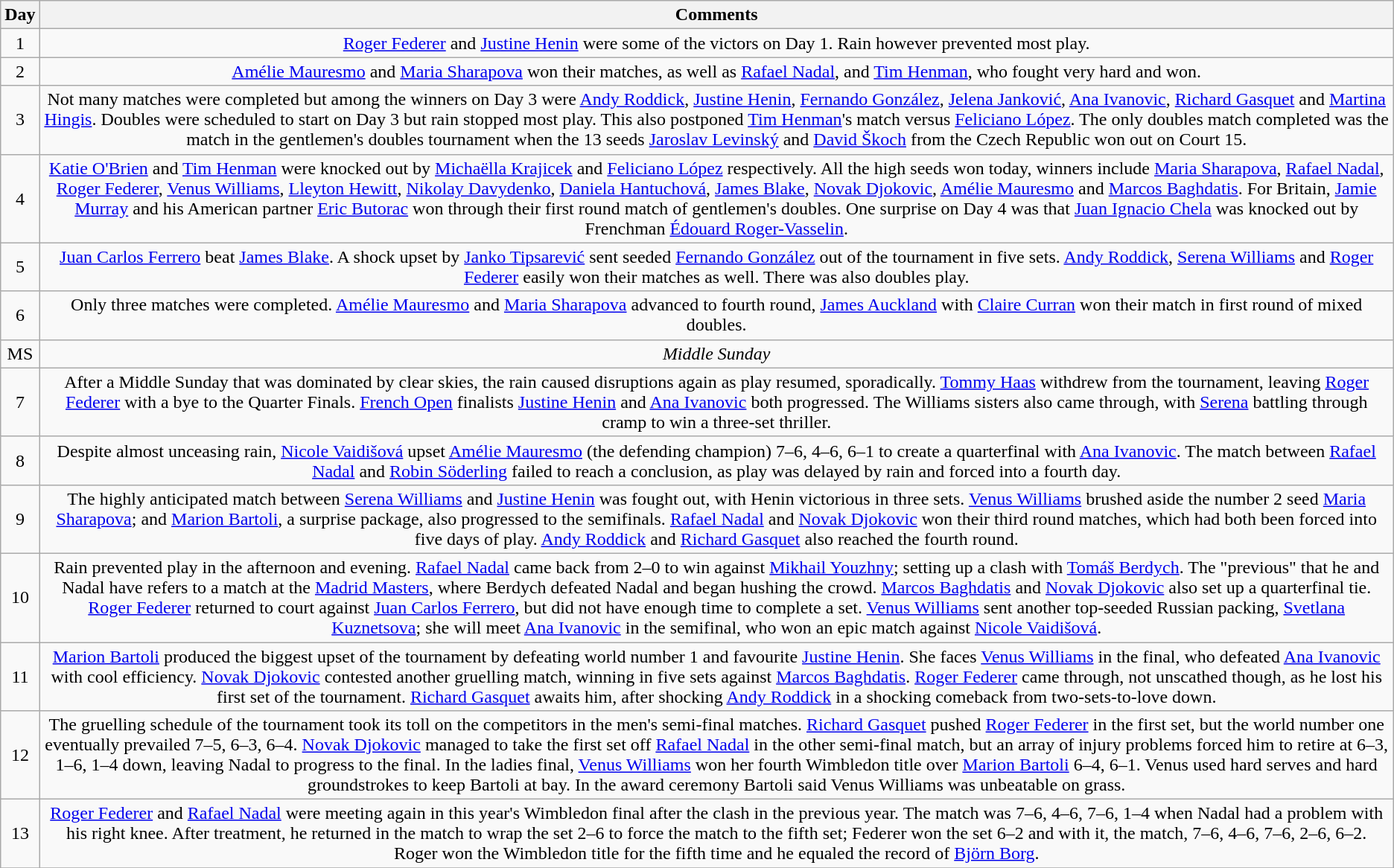<table class="wikitable" style="text-align: center;">
<tr>
<th>Day</th>
<th>Comments</th>
</tr>
<tr>
<td>1</td>
<td><a href='#'>Roger Federer</a> and <a href='#'>Justine Henin</a> were some of the victors on Day 1. Rain however prevented most play.</td>
</tr>
<tr>
<td>2</td>
<td><a href='#'>Amélie Mauresmo</a> and <a href='#'>Maria Sharapova</a> won their matches, as well as <a href='#'>Rafael Nadal</a>, and <a href='#'>Tim Henman</a>, who fought very hard and won.</td>
</tr>
<tr>
<td>3</td>
<td>Not many matches were completed but among the winners on Day 3 were <a href='#'>Andy Roddick</a>, <a href='#'>Justine Henin</a>, <a href='#'>Fernando González</a>, <a href='#'>Jelena Janković</a>, <a href='#'>Ana Ivanovic</a>, <a href='#'>Richard Gasquet</a> and <a href='#'>Martina Hingis</a>. Doubles were scheduled to start on Day 3 but rain stopped most play. This also postponed <a href='#'>Tim Henman</a>'s match versus <a href='#'>Feliciano López</a>. The only doubles match completed was the match in the gentlemen's doubles tournament when the 13 seeds <a href='#'>Jaroslav Levinský</a> and <a href='#'>David Škoch</a> from the Czech Republic won out on Court 15.</td>
</tr>
<tr>
<td>4</td>
<td><a href='#'>Katie O'Brien</a> and <a href='#'>Tim Henman</a> were knocked out by <a href='#'>Michaëlla Krajicek</a> and <a href='#'>Feliciano López</a> respectively. All the high seeds won today, winners include <a href='#'>Maria Sharapova</a>, <a href='#'>Rafael Nadal</a>, <a href='#'>Roger Federer</a>, <a href='#'>Venus Williams</a>, <a href='#'>Lleyton Hewitt</a>, <a href='#'>Nikolay Davydenko</a>, <a href='#'>Daniela Hantuchová</a>, <a href='#'>James Blake</a>, <a href='#'>Novak Djokovic</a>, <a href='#'>Amélie Mauresmo</a> and <a href='#'>Marcos Baghdatis</a>. For Britain, <a href='#'>Jamie Murray</a> and his American partner <a href='#'>Eric Butorac</a> won through their first round match of gentlemen's doubles. One surprise on Day 4 was that <a href='#'>Juan Ignacio Chela</a> was knocked out by Frenchman <a href='#'>Édouard Roger-Vasselin</a>.</td>
</tr>
<tr>
<td>5</td>
<td><a href='#'>Juan Carlos Ferrero</a> beat <a href='#'>James Blake</a>. A shock upset by <a href='#'>Janko Tipsarević</a> sent seeded <a href='#'>Fernando González</a> out of the tournament in five sets. <a href='#'>Andy Roddick</a>, <a href='#'>Serena Williams</a> and <a href='#'>Roger Federer</a> easily won their matches as well. There was also doubles play.</td>
</tr>
<tr>
<td>6</td>
<td>Only three matches were completed. <a href='#'>Amélie Mauresmo</a> and <a href='#'>Maria Sharapova</a> advanced to fourth round, <a href='#'>James Auckland</a> with <a href='#'>Claire Curran</a> won their match in first round of mixed doubles.</td>
</tr>
<tr>
<td>MS</td>
<td colspan=4><em>Middle Sunday</em></td>
</tr>
<tr>
<td>7</td>
<td>After a Middle Sunday that was dominated by clear skies, the rain caused disruptions again as play resumed, sporadically. <a href='#'>Tommy Haas</a> withdrew from the tournament, leaving <a href='#'>Roger Federer</a> with a bye to the Quarter Finals. <a href='#'>French Open</a> finalists <a href='#'>Justine Henin</a> and <a href='#'>Ana Ivanovic</a> both progressed. The Williams sisters also came through, with <a href='#'>Serena</a> battling through cramp to win a three-set thriller.</td>
</tr>
<tr>
<td>8</td>
<td>Despite almost unceasing rain, <a href='#'>Nicole Vaidišová</a> upset <a href='#'>Amélie Mauresmo</a> (the defending champion) 7–6, 4–6, 6–1 to create a quarterfinal with <a href='#'>Ana Ivanovic</a>. The match between <a href='#'>Rafael Nadal</a> and <a href='#'>Robin Söderling</a> failed to reach a conclusion, as play was delayed by rain and forced into a fourth day.</td>
</tr>
<tr>
<td>9</td>
<td>The highly anticipated match between <a href='#'>Serena Williams</a> and <a href='#'>Justine Henin</a> was fought out, with Henin victorious in three sets. <a href='#'>Venus Williams</a> brushed aside the number 2 seed <a href='#'>Maria Sharapova</a>; and <a href='#'>Marion Bartoli</a>, a surprise package, also progressed to the semifinals. <a href='#'>Rafael Nadal</a> and <a href='#'>Novak Djokovic</a> won their third round matches, which had both been forced into five days of play. <a href='#'>Andy Roddick</a> and <a href='#'>Richard Gasquet</a> also reached the fourth round.</td>
</tr>
<tr>
<td>10</td>
<td>Rain prevented play in the afternoon and evening. <a href='#'>Rafael Nadal</a> came back from 2–0 to win against <a href='#'>Mikhail Youzhny</a>; setting up a clash with <a href='#'>Tomáš Berdych</a>. The "previous" that he and Nadal have refers to a match at the <a href='#'>Madrid Masters</a>, where Berdych defeated Nadal and began hushing the crowd. <a href='#'>Marcos Baghdatis</a> and <a href='#'>Novak Djokovic</a> also set up a quarterfinal tie. <a href='#'>Roger Federer</a> returned to court against <a href='#'>Juan Carlos Ferrero</a>, but did not have enough time to complete a set. <a href='#'>Venus Williams</a> sent another top-seeded Russian packing, <a href='#'>Svetlana Kuznetsova</a>; she will meet <a href='#'>Ana Ivanovic</a> in the semifinal, who won an epic match against <a href='#'>Nicole Vaidišová</a>.</td>
</tr>
<tr>
<td>11</td>
<td><a href='#'>Marion Bartoli</a> produced the biggest upset of the tournament by defeating world number 1 and favourite <a href='#'>Justine Henin</a>. She faces <a href='#'>Venus Williams</a> in the final, who defeated <a href='#'>Ana Ivanovic</a> with cool efficiency. <a href='#'>Novak Djokovic</a> contested another gruelling match, winning in five sets against <a href='#'>Marcos Baghdatis</a>. <a href='#'>Roger Federer</a> came through, not unscathed though, as he lost his first set of the tournament. <a href='#'>Richard Gasquet</a> awaits him, after shocking <a href='#'>Andy Roddick</a> in a shocking comeback from two-sets-to-love down.</td>
</tr>
<tr>
<td>12</td>
<td>The gruelling schedule of the tournament took its toll on the competitors in the men's semi-final matches. <a href='#'>Richard Gasquet</a> pushed <a href='#'>Roger Federer</a> in the first set, but the world number one eventually prevailed 7–5, 6–3, 6–4. <a href='#'>Novak Djokovic</a> managed to take the first set off <a href='#'>Rafael Nadal</a> in the other semi-final match, but an array of injury problems forced him to retire at 6–3, 1–6, 1–4 down, leaving Nadal to progress to the final. In the ladies final, <a href='#'>Venus Williams</a> won her fourth Wimbledon title over <a href='#'>Marion Bartoli</a> 6–4, 6–1. Venus used hard serves and hard groundstrokes to keep Bartoli at bay. In the award ceremony Bartoli said Venus Williams was unbeatable on grass.</td>
</tr>
<tr>
<td>13</td>
<td><a href='#'>Roger Federer</a> and <a href='#'>Rafael Nadal</a> were meeting again in this year's Wimbledon final after the clash in the previous year. The match was 7–6, 4–6, 7–6, 1–4 when Nadal had a problem with his right knee. After treatment, he returned in the match to wrap the set 2–6 to force the match to the fifth set; Federer won the set 6–2 and with it, the match, 7–6, 4–6, 7–6, 2–6, 6–2. Roger won the Wimbledon title for the fifth time and he equaled the record of <a href='#'>Björn Borg</a>.</td>
</tr>
<tr>
</tr>
</table>
